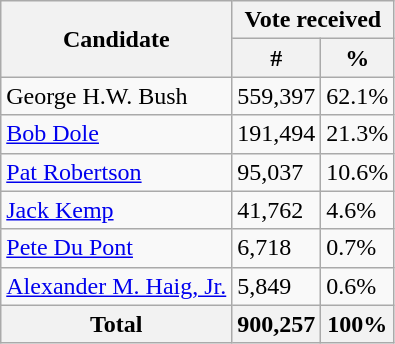<table class="wikitable sortable">
<tr>
<th rowspan="2">Candidate</th>
<th colspan="2">Vote received</th>
</tr>
<tr>
<th>#</th>
<th>%</th>
</tr>
<tr>
<td>George H.W. Bush</td>
<td>559,397</td>
<td>62.1%</td>
</tr>
<tr>
<td><a href='#'>Bob Dole</a></td>
<td>191,494</td>
<td>21.3%</td>
</tr>
<tr>
<td><a href='#'>Pat Robertson</a></td>
<td>95,037</td>
<td>10.6%</td>
</tr>
<tr>
<td><a href='#'>Jack Kemp</a></td>
<td>41,762</td>
<td>4.6%</td>
</tr>
<tr>
<td><a href='#'>Pete Du Pont</a></td>
<td>6,718</td>
<td>0.7%</td>
</tr>
<tr>
<td><a href='#'>Alexander M. Haig, Jr.</a></td>
<td>5,849</td>
<td>0.6%</td>
</tr>
<tr>
<th>Total</th>
<th>900,257</th>
<th>100%</th>
</tr>
</table>
